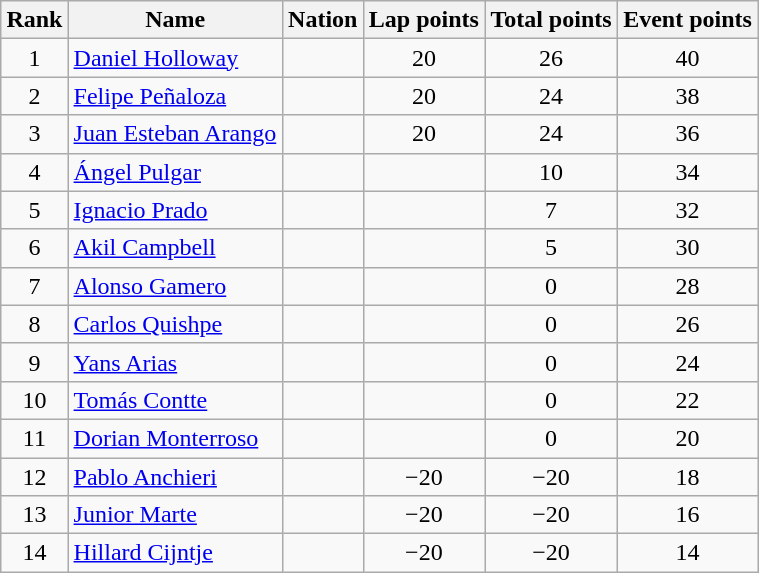<table class="wikitable sortable" style="text-align:center" width=40%>
<tr>
<th>Rank</th>
<th>Name</th>
<th>Nation</th>
<th>Lap points</th>
<th>Total points</th>
<th>Event points</th>
</tr>
<tr>
<td>1</td>
<td align=left><a href='#'>Daniel Holloway</a></td>
<td align=left></td>
<td>20</td>
<td>26</td>
<td>40</td>
</tr>
<tr>
<td>2</td>
<td align=left><a href='#'>Felipe Peñaloza</a></td>
<td align=left></td>
<td>20</td>
<td>24</td>
<td>38</td>
</tr>
<tr>
<td>3</td>
<td align=left><a href='#'>Juan Esteban Arango</a></td>
<td align=left></td>
<td>20</td>
<td>24</td>
<td>36</td>
</tr>
<tr>
<td>4</td>
<td align=left><a href='#'>Ángel Pulgar</a></td>
<td align=left></td>
<td></td>
<td>10</td>
<td>34</td>
</tr>
<tr>
<td>5</td>
<td align=left><a href='#'>Ignacio Prado</a></td>
<td align=left></td>
<td></td>
<td>7</td>
<td>32</td>
</tr>
<tr>
<td>6</td>
<td align=left><a href='#'>Akil Campbell</a></td>
<td align=left></td>
<td></td>
<td>5</td>
<td>30</td>
</tr>
<tr>
<td>7</td>
<td align=left><a href='#'>Alonso Gamero</a></td>
<td align=left></td>
<td></td>
<td>0</td>
<td>28</td>
</tr>
<tr>
<td>8</td>
<td align=left><a href='#'>Carlos Quishpe</a></td>
<td align=left></td>
<td></td>
<td>0</td>
<td>26</td>
</tr>
<tr>
<td>9</td>
<td align=left><a href='#'>Yans Arias</a></td>
<td align=left></td>
<td></td>
<td>0</td>
<td>24</td>
</tr>
<tr>
<td>10</td>
<td align=left><a href='#'>Tomás Contte</a></td>
<td align=left></td>
<td></td>
<td>0</td>
<td>22</td>
</tr>
<tr>
<td>11</td>
<td align=left><a href='#'>Dorian Monterroso</a></td>
<td align=left></td>
<td></td>
<td>0</td>
<td>20</td>
</tr>
<tr>
<td>12</td>
<td align=left><a href='#'>Pablo Anchieri</a></td>
<td align=left></td>
<td>−20</td>
<td>−20</td>
<td>18</td>
</tr>
<tr>
<td>13</td>
<td align=left><a href='#'>Junior Marte</a></td>
<td align=left></td>
<td>−20</td>
<td>−20</td>
<td>16</td>
</tr>
<tr>
<td>14</td>
<td align=left><a href='#'>Hillard Cijntje</a></td>
<td align=left></td>
<td>−20</td>
<td>−20</td>
<td>14</td>
</tr>
</table>
